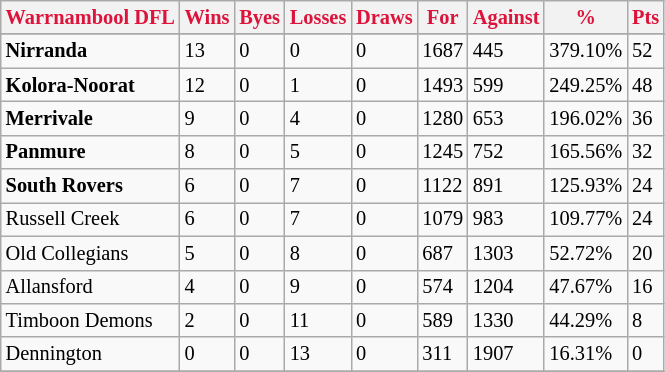<table style="font-size: 85%; text-align: left;" class="wikitable">
<tr>
<th style="color:crimson">Warrnambool DFL</th>
<th style="color:crimson">Wins</th>
<th style="color:crimson">Byes</th>
<th style="color:crimson">Losses</th>
<th style="color:crimson">Draws</th>
<th style="color:crimson">For</th>
<th style="color:crimson">Against</th>
<th style="color:crimson">%</th>
<th style="color:crimson">Pts</th>
</tr>
<tr>
</tr>
<tr>
<td><strong>	Nirranda	</strong></td>
<td>13</td>
<td>0</td>
<td>0</td>
<td>0</td>
<td>1687</td>
<td>445</td>
<td>379.10%</td>
<td>52</td>
</tr>
<tr>
<td><strong>	Kolora-Noorat	</strong></td>
<td>12</td>
<td>0</td>
<td>1</td>
<td>0</td>
<td>1493</td>
<td>599</td>
<td>249.25%</td>
<td>48</td>
</tr>
<tr>
<td><strong>	Merrivale	</strong></td>
<td>9</td>
<td>0</td>
<td>4</td>
<td>0</td>
<td>1280</td>
<td>653</td>
<td>196.02%</td>
<td>36</td>
</tr>
<tr>
<td><strong>	Panmure	</strong></td>
<td>8</td>
<td>0</td>
<td>5</td>
<td>0</td>
<td>1245</td>
<td>752</td>
<td>165.56%</td>
<td>32</td>
</tr>
<tr>
<td><strong>	South Rovers	</strong></td>
<td>6</td>
<td>0</td>
<td>7</td>
<td>0</td>
<td>1122</td>
<td>891</td>
<td>125.93%</td>
<td>24</td>
</tr>
<tr>
<td>Russell Creek</td>
<td>6</td>
<td>0</td>
<td>7</td>
<td>0</td>
<td>1079</td>
<td>983</td>
<td>109.77%</td>
<td>24</td>
</tr>
<tr>
<td>Old Collegians</td>
<td>5</td>
<td>0</td>
<td>8</td>
<td>0</td>
<td>687</td>
<td>1303</td>
<td>52.72%</td>
<td>20</td>
</tr>
<tr>
<td>Allansford</td>
<td>4</td>
<td>0</td>
<td>9</td>
<td>0</td>
<td>574</td>
<td>1204</td>
<td>47.67%</td>
<td>16</td>
</tr>
<tr>
<td>Timboon Demons</td>
<td>2</td>
<td>0</td>
<td>11</td>
<td>0</td>
<td>589</td>
<td>1330</td>
<td>44.29%</td>
<td>8</td>
</tr>
<tr>
<td>Dennington</td>
<td>0</td>
<td>0</td>
<td>13</td>
<td>0</td>
<td>311</td>
<td>1907</td>
<td>16.31%</td>
<td>0</td>
</tr>
<tr>
</tr>
</table>
